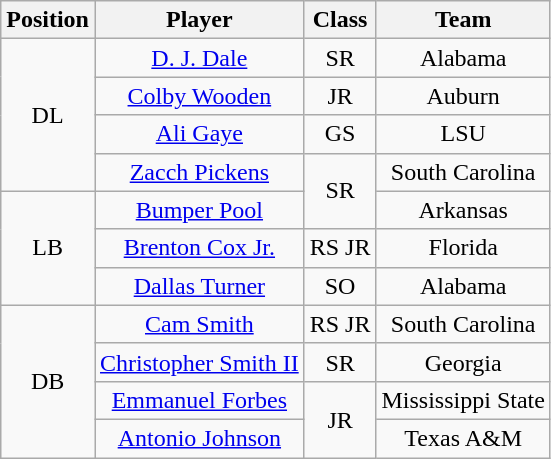<table class="wikitable sortable">
<tr>
<th>Position</th>
<th>Player</th>
<th>Class</th>
<th>Team</th>
</tr>
<tr style="text-align:center;">
<td rowspan=4>DL</td>
<td><a href='#'>D. J. Dale</a></td>
<td>SR</td>
<td>Alabama</td>
</tr>
<tr style="text-align:center;">
<td><a href='#'>Colby Wooden</a></td>
<td>JR</td>
<td>Auburn</td>
</tr>
<tr style="text-align:center;">
<td><a href='#'>Ali Gaye</a></td>
<td>GS</td>
<td>LSU</td>
</tr>
<tr style="text-align:center;">
<td><a href='#'>Zacch Pickens</a></td>
<td rowspan=2>SR</td>
<td>South Carolina</td>
</tr>
<tr style="text-align:center;">
<td rowspan=3>LB</td>
<td><a href='#'>Bumper Pool</a></td>
<td>Arkansas</td>
</tr>
<tr style="text-align:center;">
<td><a href='#'>Brenton Cox Jr.</a></td>
<td>RS JR</td>
<td>Florida</td>
</tr>
<tr style="text-align:center;">
<td><a href='#'>Dallas Turner</a></td>
<td>SO</td>
<td>Alabama</td>
</tr>
<tr style="text-align:center;">
<td rowspan=4>DB</td>
<td><a href='#'>Cam Smith</a></td>
<td>RS JR</td>
<td>South Carolina</td>
</tr>
<tr style="text-align:center;">
<td><a href='#'>Christopher Smith II</a></td>
<td>SR</td>
<td>Georgia</td>
</tr>
<tr style="text-align:center;">
<td><a href='#'>Emmanuel Forbes</a></td>
<td rowspan=2>JR</td>
<td>Mississippi State</td>
</tr>
<tr style="text-align:center;">
<td><a href='#'>Antonio Johnson</a></td>
<td>Texas A&M</td>
</tr>
</table>
